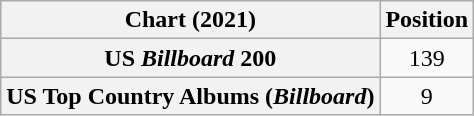<table class="wikitable sortable plainrowheaders" style="text-align:center">
<tr>
<th scope="col">Chart (2021)</th>
<th scope="col">Position</th>
</tr>
<tr>
<th scope="row">US <em>Billboard</em> 200</th>
<td>139</td>
</tr>
<tr>
<th scope="row">US Top Country Albums (<em>Billboard</em>)</th>
<td>9</td>
</tr>
</table>
